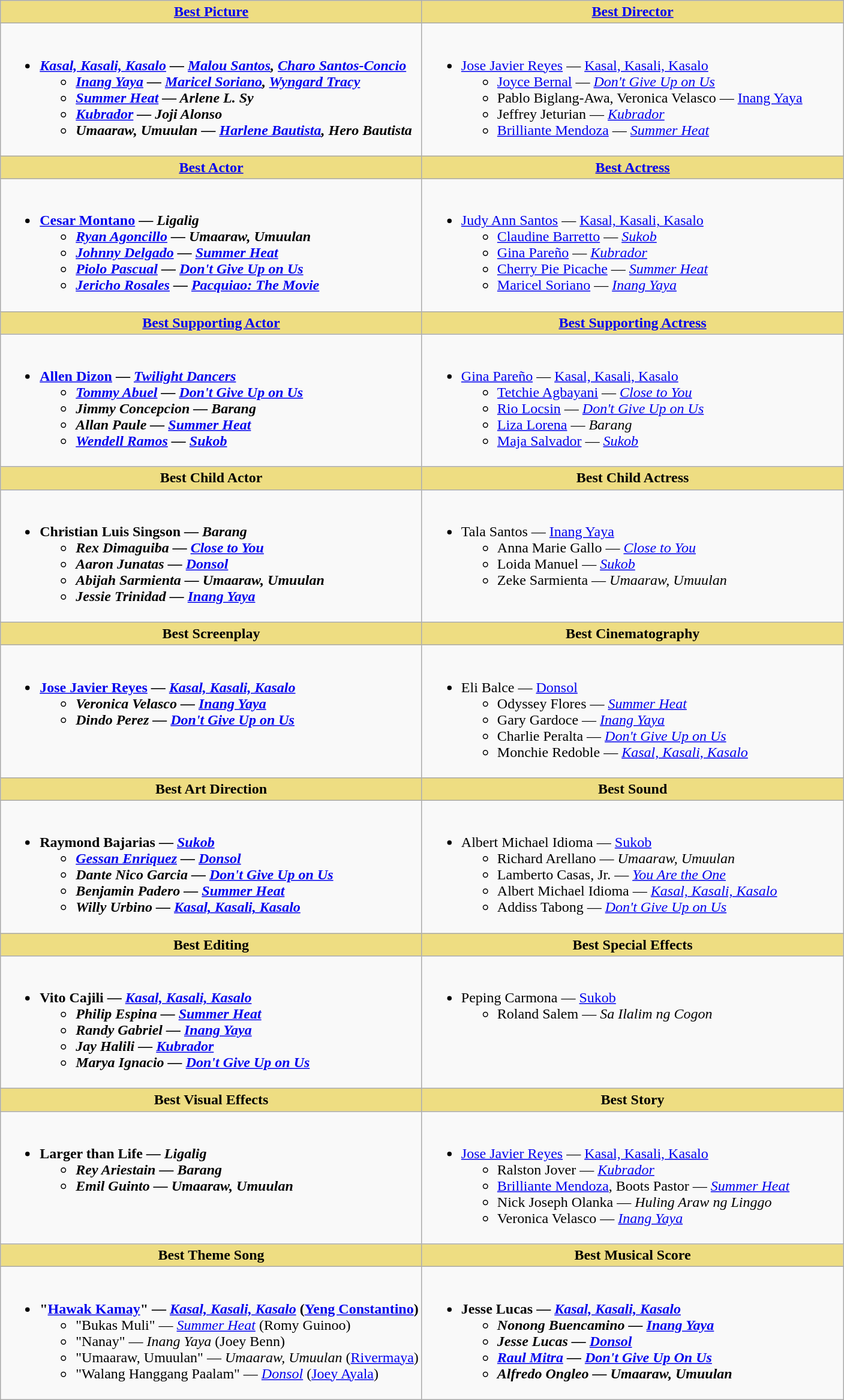<table class=wikitable>
<tr>
<th style="background:#EEDD82; width:50%"><a href='#'>Best Picture</a></th>
<th style="background:#EEDD82; width:50%"><a href='#'>Best Director</a></th>
</tr>
<tr>
<td valign="top"><br><ul><li><strong><em><a href='#'>Kasal, Kasali, Kasalo</a><em> — <a href='#'>Malou Santos</a>, <a href='#'>Charo Santos-Concio</a><strong><ul><li></em><a href='#'>Inang Yaya</a><em> — <a href='#'>Maricel Soriano</a>, <a href='#'>Wyngard Tracy</a></li><li></em><a href='#'>Summer Heat</a><em> — Arlene L. Sy</li><li></em><a href='#'>Kubrador</a><em> — Joji Alonso</li><li></em>Umaaraw, Umuulan<em> — <a href='#'>Harlene Bautista</a>, Hero Bautista</li></ul></li></ul></td>
<td valign="top"><br><ul><li></strong><a href='#'>Jose Javier Reyes</a> — </em><a href='#'>Kasal, Kasali, Kasalo</a></em></strong><ul><li><a href='#'>Joyce Bernal</a> — <em><a href='#'>Don't Give Up on Us</a></em></li><li>Pablo Biglang-Awa, Veronica Velasco — <a href='#'>Inang Yaya</a></li><li>Jeffrey Jeturian — <em><a href='#'>Kubrador</a></em></li><li><a href='#'>Brilliante Mendoza</a> — <em><a href='#'>Summer Heat</a></em></li></ul></li></ul></td>
</tr>
<tr>
<th style="background:#EEDD82; width:50%"><a href='#'>Best Actor</a></th>
<th style="background:#EEDD82; width:50%"><a href='#'>Best Actress</a></th>
</tr>
<tr>
<td valign="top"><br><ul><li><strong><a href='#'>Cesar Montano</a> — <em>Ligalig<strong><em><ul><li><a href='#'>Ryan Agoncillo</a> — </em>Umaaraw, Umuulan<em></li><li><a href='#'>Johnny Delgado</a> — </em><a href='#'>Summer Heat</a><em></li><li><a href='#'>Piolo Pascual</a> — </em><a href='#'>Don't Give Up on Us</a><em></li><li><a href='#'>Jericho Rosales</a> — </em><a href='#'>Pacquiao: The Movie</a><em></li></ul></li></ul></td>
<td valign="top"><br><ul><li></strong><a href='#'>Judy Ann Santos</a> — </em><a href='#'>Kasal, Kasali, Kasalo</a></em></strong><ul><li><a href='#'>Claudine Barretto</a> — <em><a href='#'>Sukob</a></em></li><li><a href='#'>Gina Pareño</a> — <em><a href='#'>Kubrador</a></em></li><li><a href='#'>Cherry Pie Picache</a> — <em><a href='#'>Summer Heat</a></em></li><li><a href='#'>Maricel Soriano</a> — <em><a href='#'>Inang Yaya</a></em></li></ul></li></ul></td>
</tr>
<tr>
<th style="background:#EEDD82; width:50%"><a href='#'>Best Supporting Actor</a></th>
<th style="background:#EEDD82; width:50%"><a href='#'>Best Supporting Actress</a></th>
</tr>
<tr>
<td valign="top"><br><ul><li><strong><a href='#'>Allen Dizon</a> — <em><a href='#'>Twilight Dancers</a><strong><em><ul><li><a href='#'>Tommy Abuel</a> — </em><a href='#'>Don't Give Up on Us</a><em></li><li>Jimmy Concepcion — </em>Barang<em></li><li>Allan Paule — </em><a href='#'>Summer Heat</a><em></li><li><a href='#'>Wendell Ramos</a> — </em><a href='#'>Sukob</a><em></li></ul></li></ul></td>
<td valign="top"><br><ul><li></strong><a href='#'>Gina Pareño</a> — </em><a href='#'>Kasal, Kasali, Kasalo</a></em></strong><ul><li><a href='#'>Tetchie Agbayani</a> — <em><a href='#'>Close to You</a></em></li><li><a href='#'>Rio Locsin</a> — <em><a href='#'>Don't Give Up on Us</a></em></li><li><a href='#'>Liza Lorena</a> — <em>Barang</em></li><li><a href='#'>Maja Salvador</a> — <em><a href='#'>Sukob</a></em></li></ul></li></ul></td>
</tr>
<tr>
<th style="background:#EEDD82; width:50%">Best Child Actor</th>
<th style="background:#EEDD82; width:50%">Best Child Actress</th>
</tr>
<tr>
<td valign="top"><br><ul><li><strong>Christian Luis Singson — <em>Barang<strong><em><ul><li>Rex Dimaguiba — </em><a href='#'>Close to You</a><em></li><li>Aaron Junatas — </em><a href='#'>Donsol</a><em></li><li>Abijah Sarmienta — </em>Umaaraw, Umuulan<em></li><li>Jessie Trinidad — </em><a href='#'>Inang Yaya</a><em></li></ul></li></ul></td>
<td valign="top"><br><ul><li></strong>Tala Santos — </em><a href='#'>Inang Yaya</a></em></strong><ul><li>Anna Marie Gallo — <em><a href='#'>Close to You</a></em></li><li>Loida Manuel — <em><a href='#'>Sukob</a></em></li><li>Zeke Sarmienta — <em>Umaaraw, Umuulan</em></li></ul></li></ul></td>
</tr>
<tr>
<th style="background:#EEDD82; width:50%">Best Screenplay</th>
<th style="background:#EEDD82; width:50%">Best Cinematography</th>
</tr>
<tr>
<td valign="top"><br><ul><li><strong><a href='#'>Jose Javier Reyes</a> — <em><a href='#'>Kasal, Kasali, Kasalo</a><strong><em><ul><li>Veronica Velasco — </em><a href='#'>Inang Yaya</a><em></li><li>Dindo Perez — </em><a href='#'>Don't Give Up on Us</a><em></li></ul></li></ul></td>
<td valign="top"><br><ul><li></strong>Eli Balce — </em><a href='#'>Donsol</a></em></strong><ul><li>Odyssey Flores — <em><a href='#'>Summer Heat</a></em></li><li>Gary Gardoce — <em><a href='#'>Inang Yaya</a></em></li><li>Charlie Peralta — <em><a href='#'>Don't Give Up on Us</a></em></li><li>Monchie Redoble — <em><a href='#'>Kasal, Kasali, Kasalo</a></em></li></ul></li></ul></td>
</tr>
<tr>
<th style="background:#EEDD82; width:50%">Best Art Direction</th>
<th style="background:#EEDD82; width:50%">Best Sound</th>
</tr>
<tr>
<td valign="top"><br><ul><li><strong>Raymond Bajarias — <em><a href='#'>Sukob</a><strong><em><ul><li><a href='#'>Gessan Enriquez</a> — </em><a href='#'>Donsol</a><em></li><li>Dante Nico Garcia — </em><a href='#'>Don't Give Up on Us</a><em></li><li>Benjamin Padero — </em><a href='#'>Summer Heat</a><em></li><li>Willy Urbino — </em><a href='#'>Kasal, Kasali, Kasalo</a><em></li></ul></li></ul></td>
<td valign="top"><br><ul><li></strong>Albert Michael Idioma — </em><a href='#'>Sukob</a></em></strong><ul><li>Richard Arellano — <em>Umaaraw, Umuulan</em></li><li>Lamberto Casas, Jr. — <em><a href='#'>You Are the One</a></em></li><li>Albert Michael Idioma — <em><a href='#'>Kasal, Kasali, Kasalo</a></em></li><li>Addiss Tabong — <em><a href='#'>Don't Give Up on Us</a></em></li></ul></li></ul></td>
</tr>
<tr>
<th style="background:#EEDD82; width:50%">Best Editing</th>
<th style="background:#EEDD82; width:50%">Best Special Effects</th>
</tr>
<tr>
<td valign="top"><br><ul><li><strong>Vito Cajili — <em><a href='#'>Kasal, Kasali, Kasalo</a><strong><em><ul><li>Philip Espina — </em><a href='#'>Summer Heat</a><em></li><li>Randy Gabriel — </em><a href='#'>Inang Yaya</a><em></li><li>Jay Halili — </em><a href='#'>Kubrador</a><em></li><li>Marya Ignacio — </em><a href='#'>Don't Give Up on Us</a><em></li></ul></li></ul></td>
<td valign="top"><br><ul><li></strong>Peping Carmona — </em><a href='#'>Sukob</a></em></strong><ul><li>Roland Salem — <em>Sa Ilalim ng Cogon</em></li></ul></li></ul></td>
</tr>
<tr>
<th style="background:#EEDD82; width:50%">Best Visual Effects</th>
<th style="background:#EEDD82; width:50%">Best Story</th>
</tr>
<tr>
<td valign="top"><br><ul><li><strong>Larger than Life — <em>Ligalig<strong><em><ul><li>Rey Ariestain — </em>Barang<em></li><li>Emil Guinto — </em>Umaaraw, Umuulan<em></li></ul></li></ul></td>
<td valign="top"><br><ul><li></strong><a href='#'>Jose Javier Reyes</a> — </em><a href='#'>Kasal, Kasali, Kasalo</a></em></strong><ul><li>Ralston Jover — <em><a href='#'>Kubrador</a></em></li><li><a href='#'>Brilliante Mendoza</a>, Boots Pastor — <em><a href='#'>Summer Heat</a></em></li><li>Nick Joseph Olanka — <em>Huling Araw ng Linggo</em></li><li>Veronica Velasco — <em><a href='#'>Inang Yaya</a></em></li></ul></li></ul></td>
</tr>
<tr>
<th style="background:#EEDD82; width:50%">Best Theme Song</th>
<th style="background:#EEDD82; width:50%">Best Musical Score</th>
</tr>
<tr>
<td valign="top"><br><ul><li><strong> "<a href='#'>Hawak Kamay</a>" — <em><a href='#'>Kasal, Kasali, Kasalo</a></em> (<a href='#'>Yeng Constantino</a>)</strong><ul><li>"Bukas Muli" — <em><a href='#'>Summer Heat</a></em> (Romy Guinoo)</li><li>"Nanay" — <em>Inang Yaya</em> (Joey Benn)</li><li>"Umaaraw, Umuulan"  — <em>Umaaraw, Umuulan</em> (<a href='#'>Rivermaya</a>)</li><li>"Walang Hanggang Paalam" — <em><a href='#'>Donsol</a></em> (<a href='#'>Joey Ayala</a>)</li></ul></li></ul></td>
<td valign="top"><br><ul><li><strong>Jesse Lucas — <em><a href='#'>Kasal, Kasali, Kasalo</a><strong><em><ul><li>Nonong Buencamino — </em><a href='#'>Inang Yaya</a><em></li><li>Jesse Lucas — </em><a href='#'>Donsol</a><em></li><li><a href='#'>Raul Mitra</a> — </em><a href='#'>Don't Give Up On Us</a><em></li><li>Alfredo Ongleo — </em>Umaaraw, Umuulan<em></li></ul></li></ul></td>
</tr>
</table>
